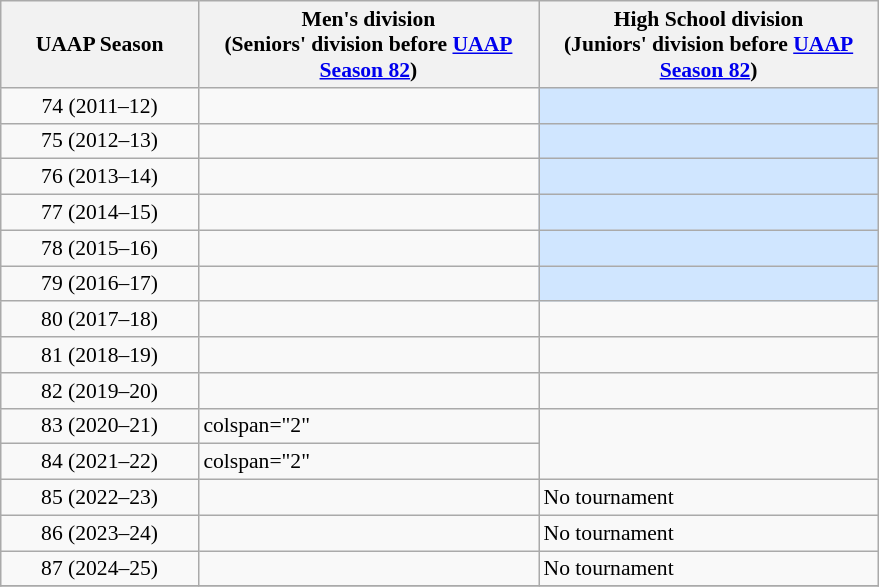<table class="wikitable" style="font-size:90%;">
<tr>
<th width=125px>UAAP Season</th>
<th width=220px>Men's division<br>(Seniors' division before <a href='#'>UAAP Season 82</a>)</th>
<th width=220px>High School division<br>(Juniors' division before <a href='#'>UAAP Season 82</a>)</th>
</tr>
<tr>
<td align=center>74 (2011–12)</td>
<td></td>
<td bgcolor="#D0E6FF"></td>
</tr>
<tr>
<td align=center>75 (2012–13)</td>
<td></td>
<td bgcolor="#D0E6FF"></td>
</tr>
<tr>
<td align=center>76 (2013–14)</td>
<td></td>
<td bgcolor="#D0E6FF"></td>
</tr>
<tr>
<td align=center>77 (2014–15)</td>
<td></td>
<td bgcolor="#D0E6FF"></td>
</tr>
<tr>
<td align=center>78 (2015–16)</td>
<td></td>
<td bgcolor="#D0E6FF"></td>
</tr>
<tr>
<td align=center>79 (2016–17)</td>
<td></td>
<td bgcolor="#D0E6FF"></td>
</tr>
<tr>
<td align=center>80 (2017–18)</td>
<td></td>
<td></td>
</tr>
<tr>
<td align=center>81 (2018–19)</td>
<td></td>
<td></td>
</tr>
<tr>
<td align=center>82 (2019–20)</td>
<td></td>
<td></td>
</tr>
<tr>
<td align=center>83 (2020–21)</td>
<td>colspan="2" </td>
</tr>
<tr>
<td align=center>84 (2021–22)</td>
<td>colspan="2" </td>
</tr>
<tr>
<td align=center>85 (2022–23)</td>
<td></td>
<td>No tournament</td>
</tr>
<tr>
<td align=center>86 (2023–24)</td>
<td></td>
<td>No tournament</td>
</tr>
<tr>
<td align=center>87 (2024–25)</td>
<td></td>
<td>No tournament</td>
</tr>
<tr>
</tr>
</table>
